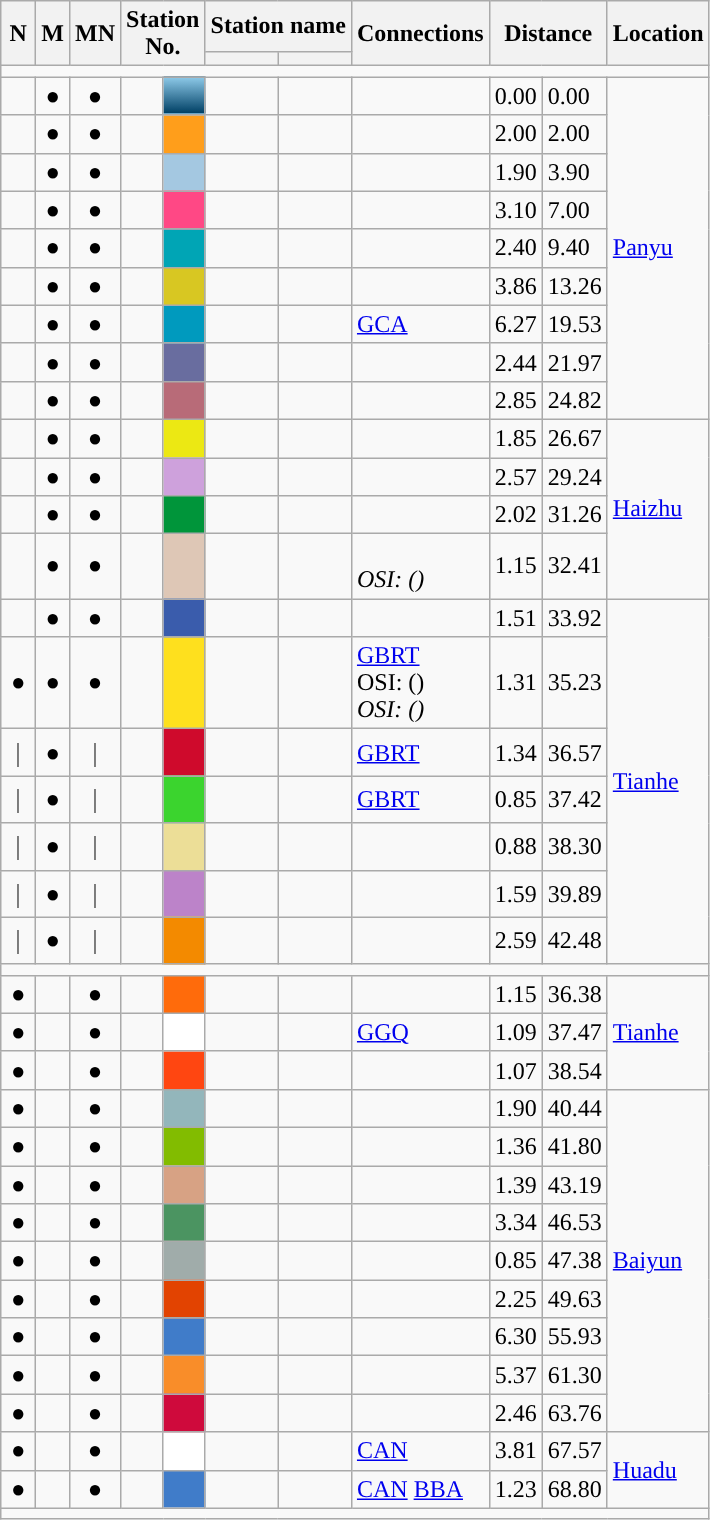<table class="wikitable">
<tr>
<th rowspan="2">N</th>
<th rowspan="2">M</th>
<th rowspan="2">MN</th>
<th colspan="2" rowspan="2">Station<br>No.</th>
<th colspan="2">Station name</th>
<th rowspan="2">Connections</th>
<th colspan="2" rowspan="2">Distance<br></th>
<th rowspan="2">Location</th>
</tr>
<tr>
<th></th>
<th></th>
</tr>
<tr style="background:#">
<td colspan="11"></td>
</tr>
<tr>
<td style="text-align:center;"></td>
<td style="text-align:center;">●</td>
<td style="text-align:center;">●</td>
<td></td>
<td style="background-image: linear-gradient(to bottom, #8dc9e8, #004065);"></td>
<td></td>
<td></td>
<td> </td>
<td>0.00</td>
<td>0.00</td>
<td rowspan=9><a href='#'>Panyu</a></td>
</tr>
<tr>
<td style="text-align:center;"></td>
<td style="text-align:center;">●</td>
<td style="text-align:center;">●</td>
<td></td>
<td style="background:#FF9E1B"></td>
<td></td>
<td></td>
<td></td>
<td>2.00</td>
<td>2.00</td>
</tr>
<tr>
<td style="text-align:center;"></td>
<td style="text-align:center;">●</td>
<td style="text-align:center;">●</td>
<td></td>
<td style="background:#A4C8E1"></td>
<td></td>
<td></td>
<td></td>
<td>1.90</td>
<td>3.90</td>
</tr>
<tr>
<td style="text-align:center;"></td>
<td style="text-align:center;">●</td>
<td style="text-align:center;">●</td>
<td></td>
<td style="background:#FF4885"></td>
<td></td>
<td></td>
<td></td>
<td>3.10</td>
<td>7.00</td>
</tr>
<tr>
<td style="text-align:center;"></td>
<td style="text-align:center;">●</td>
<td style="text-align:center;">●</td>
<td></td>
<td style="background:#00A5B5"></td>
<td></td>
<td></td>
<td>   </td>
<td>2.40</td>
<td>9.40</td>
</tr>
<tr>
<td style="text-align:center;"></td>
<td style="text-align:center;">●</td>
<td style="text-align:center;">●</td>
<td></td>
<td style="background:#D8C722"></td>
<td></td>
<td></td>
<td></td>
<td>3.86</td>
<td>13.26</td>
</tr>
<tr>
<td style="text-align:center;"></td>
<td style="text-align:center;">●</td>
<td style="text-align:center;">●</td>
<td></td>
<td style="background:#009ABE"></td>
<td></td>
<td></td>
<td>   <a href='#'>GCA</a> </td>
<td>6.27</td>
<td>19.53</td>
</tr>
<tr>
<td style="text-align:center;"></td>
<td style="text-align:center;">●</td>
<td style="text-align:center;">●</td>
<td></td>
<td style="background:#696D9F"></td>
<td></td>
<td></td>
<td></td>
<td>2.44</td>
<td>21.97</td>
</tr>
<tr>
<td style="text-align:center;"></td>
<td style="text-align:center;">●</td>
<td style="text-align:center;">●</td>
<td></td>
<td style="background:#B86B78"></td>
<td></td>
<td></td>
<td></td>
<td>2.85</td>
<td>24.82</td>
</tr>
<tr>
<td style="text-align:center;"></td>
<td style="text-align:center;">●</td>
<td style="text-align:center;">●</td>
<td></td>
<td style="background:#ECE813"></td>
<td></td>
<td></td>
<td> </td>
<td>1.85</td>
<td>26.67</td>
<td rowspan="4"><a href='#'>Haizhu</a></td>
</tr>
<tr>
<td style="text-align:center;"></td>
<td style="text-align:center;">●</td>
<td style="text-align:center;">●</td>
<td></td>
<td style="background:#CEA1DC"></td>
<td></td>
<td></td>
<td> </td>
<td>2.57</td>
<td>29.24</td>
</tr>
<tr>
<td style="text-align:center;"></td>
<td style="text-align:center;">●</td>
<td style="text-align:center;">●</td>
<td></td>
<td style="background:#00953A"></td>
<td></td>
<td></td>
<td> </td>
<td>2.02</td>
<td>31.26</td>
</tr>
<tr>
<td style="text-align:center;"></td>
<td style="text-align:center;">●</td>
<td style="text-align:center;">●</td>
<td></td>
<td style="background:#DEC7B6"></td>
<td></td>
<td></td>
<td align="left"> <br><em>OSI:  ()</em></td>
<td>1.15</td>
<td>32.41</td>
</tr>
<tr>
<td style="text-align:center;"></td>
<td style="text-align:center;">●</td>
<td style="text-align:center;">●</td>
<td></td>
<td style="background:#3A5CAC"></td>
<td></td>
<td></td>
<td> </td>
<td>1.51</td>
<td>33.92</td>
<td rowspan="7"><a href='#'>Tianhe</a></td>
</tr>
<tr>
<td style="text-align:center;">●</td>
<td style="text-align:center;">●</td>
<td style="text-align:center;">●</td>
<td></td>
<td style="background:#FEE01E"></td>
<td></td>
<td></td>
<td>    <a href='#'>GBRT</a><br>OSI:  ()<br><em>OSI:  ()</em></td>
<td>1.31</td>
<td>35.23</td>
</tr>
<tr>
<td style="text-align:center;">｜</td>
<td style="text-align:center;">●</td>
<td style="text-align:center;">｜</td>
<td></td>
<td style="background:#CF0A2C"></td>
<td></td>
<td></td>
<td> <a href='#'>GBRT</a></td>
<td>1.34</td>
<td>36.57</td>
</tr>
<tr>
<td style="text-align:center;">｜</td>
<td style="text-align:center;">●</td>
<td style="text-align:center;">｜</td>
<td></td>
<td style="background:#3BD42E"></td>
<td></td>
<td></td>
<td> <a href='#'>GBRT</a></td>
<td>0.85</td>
<td>37.42</td>
</tr>
<tr>
<td style="text-align:center;">｜</td>
<td style="text-align:center;">●</td>
<td style="text-align:center;">｜</td>
<td></td>
<td style="background:#ECDE97"></td>
<td></td>
<td></td>
<td> </td>
<td>0.88</td>
<td>38.30</td>
</tr>
<tr>
<td style="text-align:center;">｜</td>
<td style="text-align:center;">●</td>
<td style="text-align:center;">｜</td>
<td></td>
<td style="background:#BC83C9"></td>
<td></td>
<td></td>
<td></td>
<td>1.59</td>
<td>39.89</td>
</tr>
<tr>
<td style="text-align:center;">｜</td>
<td style="text-align:center;">●</td>
<td style="text-align:center;">｜</td>
<td></td>
<td style="background:#F38A00"></td>
<td></td>
<td></td>
<td> </td>
<td>2.59</td>
<td>42.48</td>
</tr>
<tr style="background:#">
<td colspan="11"></td>
</tr>
<tr>
<td style="text-align:center;">●</td>
<td style="text-align:center;"></td>
<td style="text-align:center;">●</td>
<td></td>
<td style="background:#FF6B0B"></td>
<td></td>
<td></td>
<td> </td>
<td>1.15</td>
<td>36.38</td>
<td rowspan="3"><a href='#'>Tianhe</a></td>
</tr>
<tr>
<td style="text-align:center;">●</td>
<td style="text-align:center;"></td>
<td style="text-align:center;">●</td>
<td></td>
<td style="background:#FFFFFF"></td>
<td></td>
<td></td>
<td>       <a href='#'>GGQ</a></td>
<td>1.09</td>
<td>37.47</td>
</tr>
<tr>
<td style="text-align:center;">●</td>
<td style="text-align:center;"></td>
<td style="text-align:center;">●</td>
<td></td>
<td style="background:#FF4611"></td>
<td></td>
<td></td>
<td> </td>
<td>1.07</td>
<td>38.54</td>
</tr>
<tr>
<td style="text-align:center;">●</td>
<td style="text-align:center;"></td>
<td style="text-align:center;">●</td>
<td></td>
<td style="background:#93B6BB"></td>
<td></td>
<td></td>
<td></td>
<td>1.90</td>
<td>40.44</td>
<td rowspan="9"><a href='#'>Baiyun</a></td>
</tr>
<tr>
<td style="text-align:center;">●</td>
<td style="text-align:center;"></td>
<td style="text-align:center;">●</td>
<td></td>
<td style="background:#82BC00"></td>
<td></td>
<td></td>
<td></td>
<td>1.36</td>
<td>41.80</td>
</tr>
<tr>
<td style="text-align:center;">●</td>
<td style="text-align:center;"></td>
<td style="text-align:center;">●</td>
<td></td>
<td style="background:#D7A284"></td>
<td></td>
<td></td>
<td></td>
<td>1.39</td>
<td>43.19</td>
</tr>
<tr>
<td style="text-align:center;">●</td>
<td style="text-align:center;"></td>
<td style="text-align:center;">●</td>
<td></td>
<td style="background:#4B9461"></td>
<td></td>
<td></td>
<td></td>
<td>3.34</td>
<td>46.53</td>
</tr>
<tr>
<td style="text-align:center;">●</td>
<td style="text-align:center;"></td>
<td style="text-align:center;">●</td>
<td></td>
<td style="background:#A0ACAA"></td>
<td></td>
<td></td>
<td></td>
<td>0.85</td>
<td>47.38</td>
</tr>
<tr>
<td style="text-align:center;">●</td>
<td style="text-align:center;"></td>
<td style="text-align:center;">●</td>
<td></td>
<td style="background:#E24301"></td>
<td></td>
<td></td>
<td>   </td>
<td>2.25</td>
<td>49.63</td>
</tr>
<tr>
<td style="text-align:center;">●</td>
<td style="text-align:center;"></td>
<td style="text-align:center;">●</td>
<td></td>
<td style="background:#407CC9"></td>
<td></td>
<td></td>
<td></td>
<td>6.30</td>
<td>55.93</td>
</tr>
<tr>
<td style="text-align:center;">●</td>
<td style="text-align:center;"></td>
<td style="text-align:center;">●</td>
<td></td>
<td style="background:#F98D29"></td>
<td></td>
<td></td>
<td></td>
<td>5.37</td>
<td>61.30</td>
</tr>
<tr>
<td style="text-align:center;">●</td>
<td style="text-align:center;"></td>
<td style="text-align:center;">●</td>
<td></td>
<td style="background:#CF0A3C"></td>
<td></td>
<td></td>
<td> </td>
<td>2.46</td>
<td>63.76</td>
</tr>
<tr>
<td style="text-align:center;">●</td>
<td style="text-align:center;"></td>
<td style="text-align:center;">●</td>
<td></td>
<td style="background:#FFFFFF"></td>
<td></td>
<td></td>
<td align="left">  <a href='#'>CAN</a></td>
<td>3.81</td>
<td>67.57</td>
<td rowspan="2"><a href='#'>Huadu</a></td>
</tr>
<tr>
<td style="text-align:center;">●</td>
<td style="text-align:center;"></td>
<td style="text-align:center;">●</td>
<td></td>
<td style="background:#407CC9"></td>
<td></td>
<td></td>
<td>  <a href='#'>CAN</a>  <a href='#'>BBA</a> </td>
<td>1.23</td>
<td>68.80</td>
</tr>
<tr style="background:#">
<td colspan="11"></td>
</tr>
</table>
